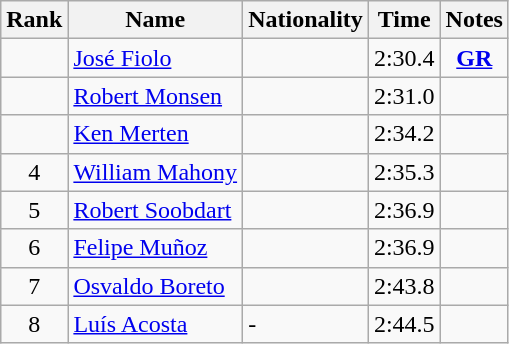<table class="wikitable sortable" style="text-align:center">
<tr>
<th>Rank</th>
<th>Name</th>
<th>Nationality</th>
<th>Time</th>
<th>Notes</th>
</tr>
<tr>
<td></td>
<td align=left><a href='#'>José Fiolo</a></td>
<td align=left></td>
<td>2:30.4</td>
<td><strong><a href='#'>GR</a></strong></td>
</tr>
<tr>
<td></td>
<td align=left><a href='#'>Robert Monsen</a></td>
<td align=left></td>
<td>2:31.0</td>
<td></td>
</tr>
<tr>
<td></td>
<td align=left><a href='#'>Ken Merten</a></td>
<td align=left></td>
<td>2:34.2</td>
<td></td>
</tr>
<tr>
<td>4</td>
<td align=left><a href='#'>William Mahony</a></td>
<td align=left></td>
<td>2:35.3</td>
<td></td>
</tr>
<tr>
<td>5</td>
<td align=left><a href='#'>Robert Soobdart</a></td>
<td align=left></td>
<td>2:36.9</td>
<td></td>
</tr>
<tr>
<td>6</td>
<td align=left><a href='#'>Felipe Muñoz</a></td>
<td align=left></td>
<td>2:36.9</td>
<td></td>
</tr>
<tr>
<td>7</td>
<td align=left><a href='#'>Osvaldo Boreto</a></td>
<td align=left></td>
<td>2:43.8</td>
<td></td>
</tr>
<tr>
<td>8</td>
<td align=left><a href='#'>Luís Acosta</a></td>
<td align=left>-</td>
<td>2:44.5</td>
<td></td>
</tr>
</table>
